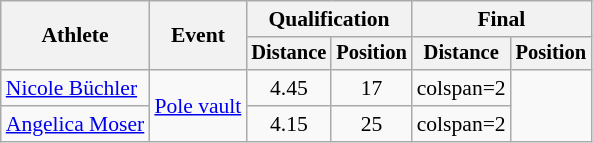<table class=wikitable style="font-size:90%">
<tr>
<th rowspan="2">Athlete</th>
<th rowspan="2">Event</th>
<th colspan="2">Qualification</th>
<th colspan="2">Final</th>
</tr>
<tr style="font-size:95%">
<th>Distance</th>
<th>Position</th>
<th>Distance</th>
<th>Position</th>
</tr>
<tr style=text-align:center>
<td style=text-align:left><a href='#'>Nicole Büchler</a></td>
<td style=text-align:left rowspan=2><a href='#'>Pole vault</a></td>
<td>4.45</td>
<td>17</td>
<td>colspan=2 </td>
</tr>
<tr style=text-align:center>
<td style=text-align:left><a href='#'>Angelica Moser</a></td>
<td>4.15</td>
<td>25</td>
<td>colspan=2 </td>
</tr>
</table>
